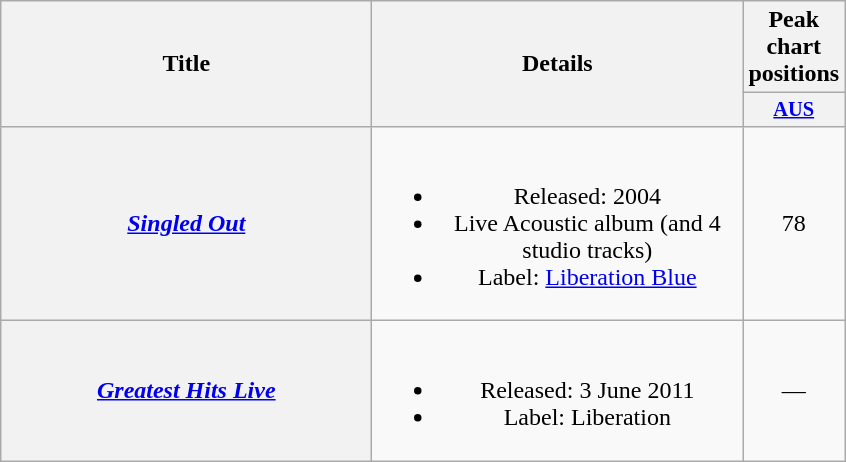<table class="wikitable plainrowheaders" style="text-align:center;">
<tr>
<th rowspan="2" width="240">Title</th>
<th rowspan="2" width="240">Details</th>
<th colspan="1">Peak chart positions</th>
</tr>
<tr>
<th style="width:3em;font-size:85%"><a href='#'>AUS</a><br></th>
</tr>
<tr>
<th scope="row"><em><a href='#'>Singled Out</a></em></th>
<td><br><ul><li>Released: 2004</li><li>Live Acoustic album (and 4 studio tracks)</li><li>Label: <a href='#'>Liberation Blue</a></li></ul></td>
<td align="center">78</td>
</tr>
<tr>
<th scope="row"><em><a href='#'>Greatest Hits Live</a></em></th>
<td><br><ul><li>Released: 3 June 2011</li><li>Label: Liberation</li></ul></td>
<td align="center">—</td>
</tr>
</table>
